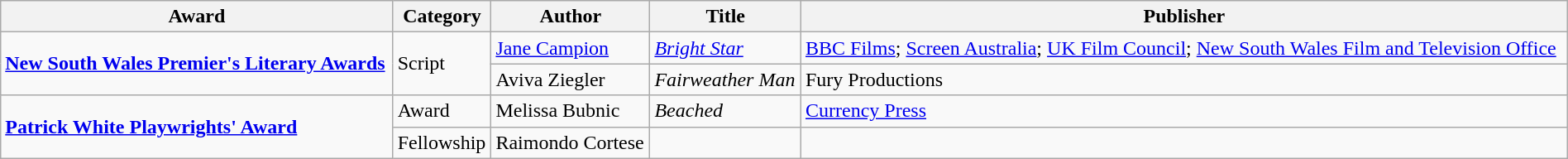<table class="wikitable" width=100%>
<tr>
<th>Award</th>
<th>Category</th>
<th>Author</th>
<th>Title</th>
<th>Publisher</th>
</tr>
<tr>
<td rowspan=2><strong><a href='#'>New South Wales Premier's Literary Awards</a></strong></td>
<td rowspan=2>Script</td>
<td><a href='#'>Jane Campion</a></td>
<td><em><a href='#'>Bright Star</a></em></td>
<td><a href='#'>BBC Films</a>; <a href='#'>Screen Australia</a>; <a href='#'>UK Film Council</a>; <a href='#'>New South Wales Film and Television Office</a></td>
</tr>
<tr>
<td>Aviva Ziegler</td>
<td><em>Fairweather Man</em></td>
<td>Fury Productions</td>
</tr>
<tr>
<td rowspan=2><strong><a href='#'>Patrick White Playwrights' Award</a></strong></td>
<td>Award</td>
<td>Melissa Bubnic</td>
<td><em>Beached</em></td>
<td><a href='#'>Currency Press</a></td>
</tr>
<tr>
<td>Fellowship</td>
<td>Raimondo Cortese</td>
<td></td>
<td></td>
</tr>
</table>
